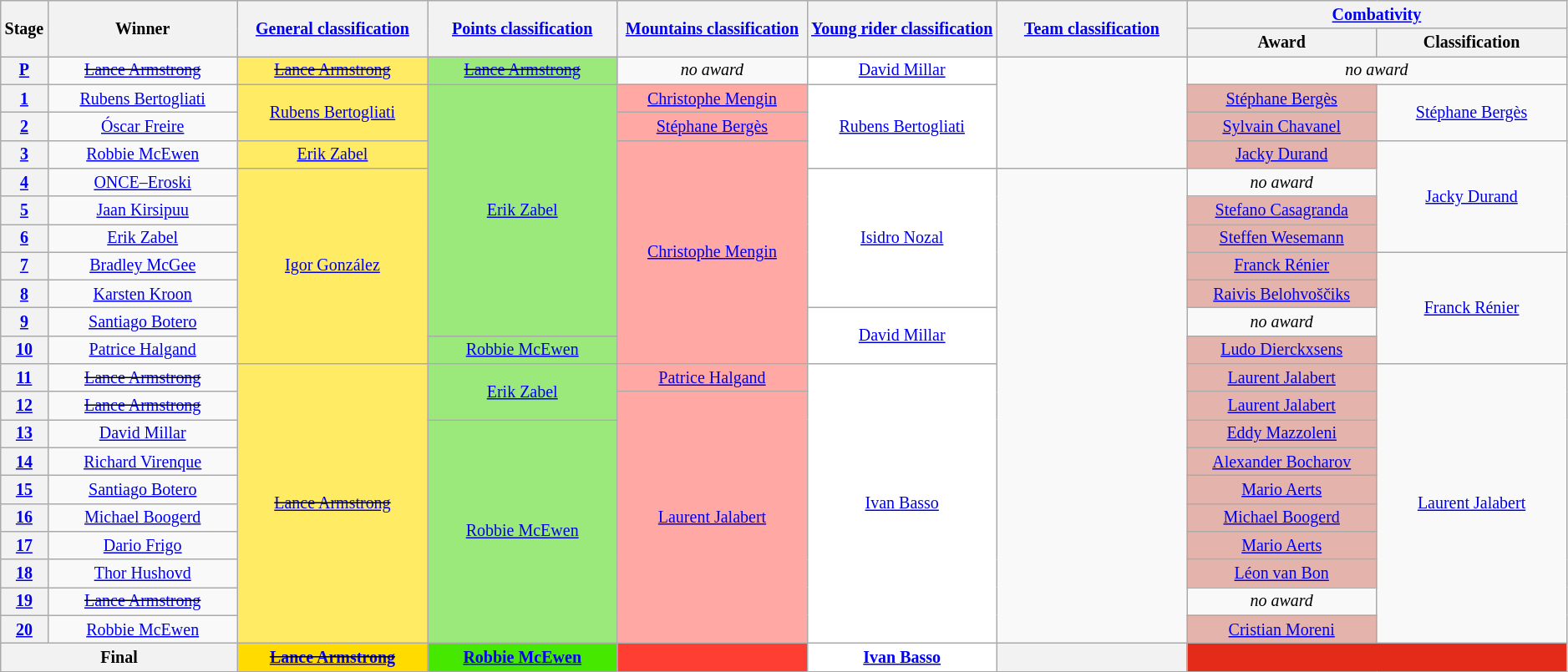<table class="wikitable" style="text-align:center; font-size:smaller; clear:both;">
<tr>
<th scope="col" style="width:1%;" rowspan="2">Stage</th>
<th scope="col" style="width:12%;" rowspan="2">Winner</th>
<th scope="col" style="width:12%;" rowspan="2"><a href='#'>General classification</a><br></th>
<th scope="col" style="width:12%;" rowspan="2"><a href='#'>Points classification</a><br></th>
<th scope="col" style="width:12%;" rowspan="2"><a href='#'>Mountains classification</a><br></th>
<th scope="col" style="width:12%;" rowspan="2"><a href='#'>Young rider classification</a><br></th>
<th scope="col" style="width:12%;" rowspan="2"><a href='#'>Team classification</a></th>
<th scope="col" style="width:22%;" colspan="2"><a href='#'>Combativity</a></th>
</tr>
<tr>
<th scope="col" style="width:12%;"> Award</th>
<th scope="col" style="width:12%;">Classification</th>
</tr>
<tr>
<th scope="row"><a href='#'>P</a></th>
<td><del><a href='#'>Lance Armstrong</a></del></td>
<td style="background:#FFEB64;"><del><a href='#'>Lance Armstrong</a></del></td>
<td style="background:#9CE97B;"><del><a href='#'>Lance Armstrong</a></del></td>
<td><em>no award</em></td>
<td style="background:white;"><a href='#'>David Millar</a></td>
<td rowspan="4"></td>
<td colspan="2"><em>no award</em></td>
</tr>
<tr>
<th scope="row"><a href='#'>1</a></th>
<td><a href='#'>Rubens Bertogliati</a></td>
<td style="background:#FFEB64;"     rowspan="2"><a href='#'>Rubens Bertogliati</a></td>
<td style="background:#9CE97B;" rowspan="9"><a href='#'>Erik Zabel</a></td>
<td style="background:#FFA8A4;"><a href='#'>Christophe Mengin</a></td>
<td style="background:white;"      rowspan="3"><a href='#'>Rubens Bertogliati</a></td>
<td style="background:#E4B3AB;"><a href='#'>Stéphane Bergès</a></td>
<td rowspan="2"><a href='#'>Stéphane Bergès</a></td>
</tr>
<tr>
<th scope="row"><a href='#'>2</a></th>
<td><a href='#'>Óscar Freire</a></td>
<td style="background:#FFA8A4;"><a href='#'>Stéphane Bergès</a></td>
<td style="background:#E4B3AB;"><a href='#'>Sylvain Chavanel</a></td>
</tr>
<tr>
<th scope="row"><a href='#'>3</a></th>
<td><a href='#'>Robbie McEwen</a></td>
<td style="background:#FFEB64;"><a href='#'>Erik Zabel</a></td>
<td style="background:#FFA8A4;"     rowspan="8"><a href='#'>Christophe Mengin</a></td>
<td style="background:#E4B3AB;"><a href='#'>Jacky Durand</a></td>
<td rowspan="4"><a href='#'>Jacky Durand</a></td>
</tr>
<tr>
<th scope="row"><a href='#'>4</a></th>
<td><a href='#'>ONCE–Eroski</a></td>
<td style="background:#FFEB64;"     rowspan="7"><a href='#'>Igor González</a></td>
<td style="background:white;"      rowspan="5"><a href='#'>Isidro Nozal</a></td>
<td rowspan="17"></td>
<td><em>no award</em></td>
</tr>
<tr>
<th scope="row"><a href='#'>5</a></th>
<td><a href='#'>Jaan Kirsipuu</a></td>
<td style="background:#E4B3AB;"><a href='#'>Stefano Casagranda</a></td>
</tr>
<tr>
<th scope="row"><a href='#'>6</a></th>
<td><a href='#'>Erik Zabel</a></td>
<td style="background:#E4B3AB;"><a href='#'>Steffen Wesemann</a></td>
</tr>
<tr>
<th scope="row"><a href='#'>7</a></th>
<td><a href='#'>Bradley McGee</a></td>
<td style="background:#E4B3AB;"><a href='#'>Franck Rénier</a></td>
<td rowspan="4"><a href='#'>Franck Rénier</a></td>
</tr>
<tr>
<th scope="row"><a href='#'>8</a></th>
<td><a href='#'>Karsten Kroon</a></td>
<td style="background:#E4B3AB;"><a href='#'>Raivis Belohvoščiks</a></td>
</tr>
<tr>
<th scope="row"><a href='#'>9</a></th>
<td><a href='#'>Santiago Botero</a></td>
<td style="background:white;" rowspan="2"><a href='#'>David Millar</a></td>
<td><em>no award</em></td>
</tr>
<tr>
<th scope="row"><a href='#'>10</a></th>
<td><a href='#'>Patrice Halgand</a></td>
<td style="background:#9CE97B;"><a href='#'>Robbie McEwen</a></td>
<td style="background:#E4B3AB;"><a href='#'>Ludo Dierckxsens</a></td>
</tr>
<tr>
<th scope="row"><a href='#'>11</a></th>
<td><del><a href='#'>Lance Armstrong</a></del></td>
<td style="background:#FFEB64;" rowspan="10"><del><a href='#'>Lance Armstrong</a></del></td>
<td style="background:#9CE97B;" rowspan="2"><a href='#'>Erik Zabel</a></td>
<td style="background:#FFA8A4;"><a href='#'>Patrice Halgand</a></td>
<td style="background:white;" rowspan="10"><a href='#'>Ivan Basso</a></td>
<td style="background:#E4B3AB;"><a href='#'>Laurent Jalabert</a></td>
<td rowspan="10"><a href='#'>Laurent Jalabert</a></td>
</tr>
<tr>
<th scope="row"><a href='#'>12</a></th>
<td><del><a href='#'>Lance Armstrong</a></del></td>
<td style="background:#FFA8A4;" rowspan="9"><a href='#'>Laurent Jalabert</a></td>
<td style="background:#E4B3AB;"><a href='#'>Laurent Jalabert</a></td>
</tr>
<tr>
<th scope="row"><a href='#'>13</a></th>
<td><a href='#'>David Millar</a></td>
<td style="background:#9CE97B;"     rowspan="8"><a href='#'>Robbie McEwen</a></td>
<td style="background:#E4B3AB;"><a href='#'>Eddy Mazzoleni</a></td>
</tr>
<tr>
<th scope="row"><a href='#'>14</a></th>
<td><a href='#'>Richard Virenque</a></td>
<td style="background:#E4B3AB;"><a href='#'>Alexander Bocharov</a></td>
</tr>
<tr>
<th scope="row"><a href='#'>15</a></th>
<td><a href='#'>Santiago Botero</a></td>
<td style="background:#E4B3AB;"><a href='#'>Mario Aerts</a></td>
</tr>
<tr>
<th scope="row"><a href='#'>16</a></th>
<td><a href='#'>Michael Boogerd</a></td>
<td style="background:#E4B3AB;"><a href='#'>Michael Boogerd</a></td>
</tr>
<tr>
<th scope="row"><a href='#'>17</a></th>
<td><a href='#'>Dario Frigo</a></td>
<td style="background:#E4B3AB;"><a href='#'>Mario Aerts</a></td>
</tr>
<tr>
<th scope="row"><a href='#'>18</a></th>
<td><a href='#'>Thor Hushovd</a></td>
<td style="background:#E4B3AB;"><a href='#'>Léon van Bon</a></td>
</tr>
<tr>
<th scope="row"><a href='#'>19</a></th>
<td><del><a href='#'>Lance Armstrong</a></del></td>
<td><em>no award</em></td>
</tr>
<tr>
<th scope="row"><a href='#'>20</a></th>
<td><a href='#'>Robbie McEwen</a></td>
<td style="background:#E4B3AB;"><a href='#'>Cristian Moreni</a></td>
</tr>
<tr>
<th colspan="2">Final</th>
<th style="background:#FFDB00;"><del><a href='#'>Lance Armstrong</a></del></th>
<th style="background:#46E800;"><a href='#'>Robbie McEwen</a></th>
<th style="background:#FF3E33;"></th>
<th style="background:white;"><a href='#'>Ivan Basso</a></th>
<th></th>
<th style="background:#E42A19;" colspan="2"></th>
</tr>
</table>
